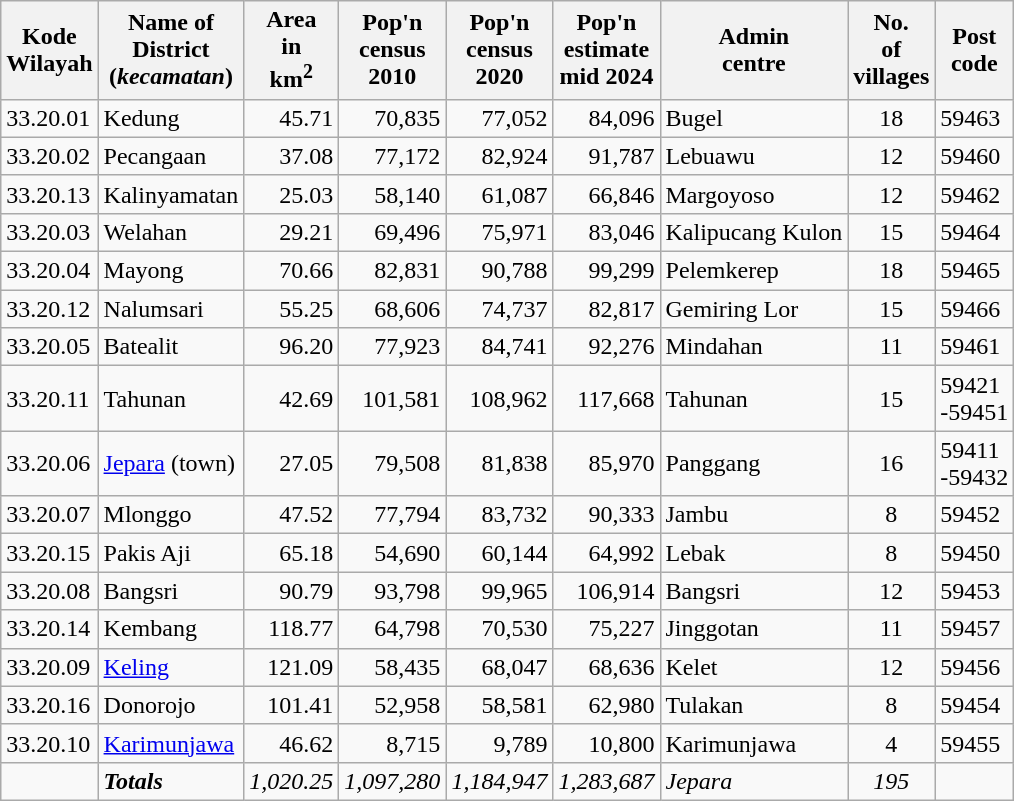<table class="sortable wikitable">
<tr>
<th>Kode <br>Wilayah</th>
<th>Name of<br>District<br>(<em>kecamatan</em>)</th>
<th>Area <br> in<br>km<sup>2</sup></th>
<th>Pop'n<br>census<br>2010</th>
<th>Pop'n<br>census<br>2020</th>
<th>Pop'n<br>estimate<br>mid 2024</th>
<th>Admin<br>centre</th>
<th>No.<br>of<br>villages</th>
<th>Post<br>code</th>
</tr>
<tr>
<td>33.20.01</td>
<td>Kedung</td>
<td align="right">45.71</td>
<td align="right">70,835</td>
<td align="right">77,052</td>
<td align="right">84,096</td>
<td>Bugel</td>
<td align="center">18</td>
<td>59463</td>
</tr>
<tr>
<td>33.20.02</td>
<td>Pecangaan</td>
<td align="right">37.08</td>
<td align="right">77,172</td>
<td align="right">82,924</td>
<td align="right">91,787</td>
<td>Lebuawu</td>
<td align="center">12</td>
<td>59460</td>
</tr>
<tr>
<td>33.20.13</td>
<td>Kalinyamatan</td>
<td align="right">25.03</td>
<td align="right">58,140</td>
<td align="right">61,087</td>
<td align="right">66,846</td>
<td>Margoyoso</td>
<td align="center">12</td>
<td>59462</td>
</tr>
<tr>
<td>33.20.03</td>
<td>Welahan</td>
<td align="right">29.21</td>
<td align="right">69,496</td>
<td align="right">75,971</td>
<td align="right">83,046</td>
<td>Kalipucang Kulon</td>
<td align="center">15</td>
<td>59464</td>
</tr>
<tr>
<td>33.20.04</td>
<td>Mayong</td>
<td align="right">70.66</td>
<td align="right">82,831</td>
<td align="right">90,788</td>
<td align="right">99,299</td>
<td>Pelemkerep</td>
<td align="center">18</td>
<td>59465</td>
</tr>
<tr>
<td>33.20.12</td>
<td>Nalumsari</td>
<td align="right">55.25</td>
<td align="right">68,606</td>
<td align="right">74,737</td>
<td align="right">82,817</td>
<td>Gemiring Lor</td>
<td align="center">15</td>
<td>59466</td>
</tr>
<tr>
<td>33.20.05</td>
<td>Batealit</td>
<td align="right">96.20</td>
<td align="right">77,923</td>
<td align="right">84,741</td>
<td align="right">92,276</td>
<td>Mindahan</td>
<td align="center">11</td>
<td>59461</td>
</tr>
<tr>
<td>33.20.11</td>
<td>Tahunan</td>
<td align="right">42.69</td>
<td align="right">101,581</td>
<td align="right">108,962</td>
<td align="right">117,668</td>
<td>Tahunan</td>
<td align="center">15</td>
<td>59421<br>-59451</td>
</tr>
<tr>
<td>33.20.06</td>
<td><a href='#'>Jepara</a> (town)</td>
<td align="right">27.05</td>
<td align="right">79,508</td>
<td align="right">81,838</td>
<td align="right">85,970</td>
<td>Panggang</td>
<td align="center">16</td>
<td>59411<br>-59432</td>
</tr>
<tr>
<td>33.20.07</td>
<td>Mlonggo</td>
<td align="right">47.52</td>
<td align="right">77,794</td>
<td align="right">83,732</td>
<td align="right">90,333</td>
<td>Jambu</td>
<td align="center">8</td>
<td>59452</td>
</tr>
<tr>
<td>33.20.15</td>
<td>Pakis Aji</td>
<td align="right">65.18</td>
<td align="right">54,690</td>
<td align="right">60,144</td>
<td align="right">64,992</td>
<td>Lebak</td>
<td align="center">8</td>
<td>59450</td>
</tr>
<tr>
<td>33.20.08</td>
<td>Bangsri</td>
<td align="right">90.79</td>
<td align="right">93,798</td>
<td align="right">99,965</td>
<td align="right">106,914</td>
<td>Bangsri</td>
<td align="center">12</td>
<td>59453</td>
</tr>
<tr>
<td>33.20.14</td>
<td>Kembang</td>
<td align="right">118.77</td>
<td align="right">64,798</td>
<td align="right">70,530</td>
<td align="right">75,227</td>
<td>Jinggotan</td>
<td align="center">11</td>
<td>59457</td>
</tr>
<tr>
<td>33.20.09</td>
<td><a href='#'>Keling</a></td>
<td align="right">121.09</td>
<td align="right">58,435</td>
<td align="right">68,047</td>
<td align="right">68,636</td>
<td>Kelet</td>
<td align="center">12</td>
<td>59456</td>
</tr>
<tr>
<td>33.20.16</td>
<td>Donorojo</td>
<td align="right">101.41</td>
<td align="right">52,958</td>
<td align="right">58,581</td>
<td align="right">62,980</td>
<td>Tulakan</td>
<td align="center">8</td>
<td>59454</td>
</tr>
<tr>
<td>33.20.10</td>
<td><a href='#'>Karimunjawa</a></td>
<td align="right">46.62</td>
<td align="right">8,715</td>
<td align="right">9,789</td>
<td align="right">10,800</td>
<td>Karimunjawa</td>
<td align="center">4</td>
<td>59455</td>
</tr>
<tr>
<td></td>
<td><strong><em>Totals</em></strong></td>
<td align="right"><em>1,020.25</em></td>
<td align="right"><em>1,097,280</em></td>
<td align="right"><em>1,184,947</em></td>
<td align="right"><em>1,283,687</em></td>
<td><em>Jepara</em></td>
<td align="center"><em>195</em></td>
<td></td>
</tr>
</table>
